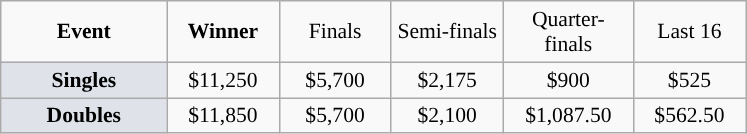<table class=wikitable style="font-size:90%;text-align:center">
<tr>
<td style="width:104px;"><strong>Event</strong></td>
<td style="width:68px;"><strong>Winner</strong></td>
<td style="width:68px;">Finals</td>
<td style="width:68px;">Semi-finals</td>
<td style="width:80px;">Quarter-finals</td>
<td style="width:68px;">Last 16</td>
</tr>
<tr>
<td style="background:#dfe2e9;"><strong>Singles</strong></td>
<td>$11,250</td>
<td>$5,700</td>
<td>$2,175</td>
<td>$900</td>
<td>$525</td>
</tr>
<tr>
<td style="background:#dfe2e9;"><strong>Doubles</strong></td>
<td>$11,850</td>
<td>$5,700</td>
<td>$2,100</td>
<td>$1,087.50</td>
<td>$562.50</td>
</tr>
</table>
